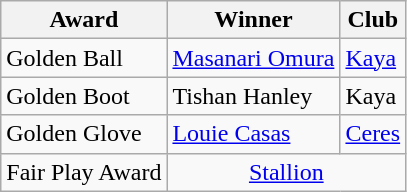<table class="wikitable">
<tr>
<th>Award</th>
<th>Winner</th>
<th>Club</th>
</tr>
<tr>
<td>Golden Ball</td>
<td> <a href='#'>Masanari Omura</a></td>
<td><a href='#'>Kaya</a></td>
</tr>
<tr>
<td>Golden Boot</td>
<td> Tishan Hanley</td>
<td>Kaya</td>
</tr>
<tr>
<td>Golden Glove</td>
<td> <a href='#'>Louie Casas</a></td>
<td><a href='#'>Ceres</a></td>
</tr>
<tr>
<td>Fair Play Award</td>
<td colspan="2" style="text-align:center"><a href='#'>Stallion</a></td>
</tr>
</table>
